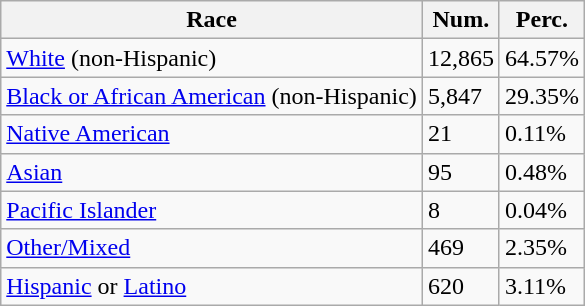<table class="wikitable">
<tr>
<th>Race</th>
<th>Num.</th>
<th>Perc.</th>
</tr>
<tr>
<td><a href='#'>White</a> (non-Hispanic)</td>
<td>12,865</td>
<td>64.57%</td>
</tr>
<tr>
<td><a href='#'>Black or African American</a> (non-Hispanic)</td>
<td>5,847</td>
<td>29.35%</td>
</tr>
<tr>
<td><a href='#'>Native American</a></td>
<td>21</td>
<td>0.11%</td>
</tr>
<tr>
<td><a href='#'>Asian</a></td>
<td>95</td>
<td>0.48%</td>
</tr>
<tr>
<td><a href='#'>Pacific Islander</a></td>
<td>8</td>
<td>0.04%</td>
</tr>
<tr>
<td><a href='#'>Other/Mixed</a></td>
<td>469</td>
<td>2.35%</td>
</tr>
<tr>
<td><a href='#'>Hispanic</a> or <a href='#'>Latino</a></td>
<td>620</td>
<td>3.11%</td>
</tr>
</table>
